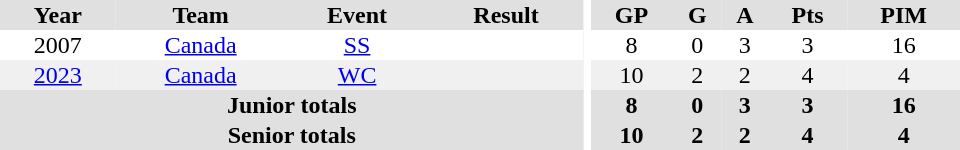<table border="0" cellpadding="1" cellspacing="0" ID="Table3" style="text-align:center; width:40em;">
<tr bgcolor="#e0e0e0">
<th>Year</th>
<th>Team</th>
<th>Event</th>
<th>Result</th>
<th rowspan="99" bgcolor="#ffffff"></th>
<th>GP</th>
<th>G</th>
<th>A</th>
<th>Pts</th>
<th>PIM</th>
</tr>
<tr>
<td>2007</td>
<td><a href='#'>Canada</a></td>
<td><a href='#'>SS</a></td>
<td></td>
<td>8</td>
<td>0</td>
<td>3</td>
<td>3</td>
<td>16</td>
</tr>
<tr bgcolor="#f0f0f0">
<td><a href='#'>2023</a></td>
<td><a href='#'>Canada</a></td>
<td><a href='#'>WC</a></td>
<td></td>
<td>10</td>
<td>2</td>
<td>2</td>
<td>4</td>
<td>4</td>
</tr>
<tr bgcolor="#e0e0e0">
<th colspan="4">Junior totals</th>
<th>8</th>
<th>0</th>
<th>3</th>
<th>3</th>
<th>16</th>
</tr>
<tr bgcolor="#e0e0e0">
<th colspan="4">Senior totals</th>
<th>10</th>
<th>2</th>
<th>2</th>
<th>4</th>
<th>4</th>
</tr>
</table>
